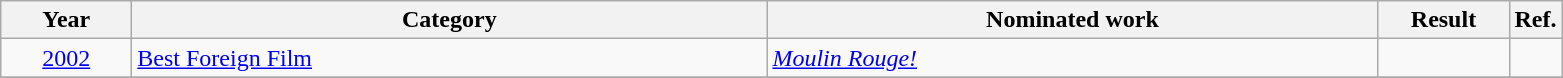<table class=wikitable>
<tr>
<th scope="col" style="width:5em;">Year</th>
<th scope="col" style="width:26em;">Category</th>
<th scope="col" style="width:25em;">Nominated work</th>
<th scope="col" style="width:5em;">Result</th>
<th>Ref.</th>
</tr>
<tr>
<td style="text-align:center;"><a href='#'>2002</a></td>
<td><a href='#'>Best Foreign Film</a></td>
<td><em><a href='#'>Moulin Rouge!</a></em></td>
<td></td>
<td></td>
</tr>
<tr>
</tr>
</table>
